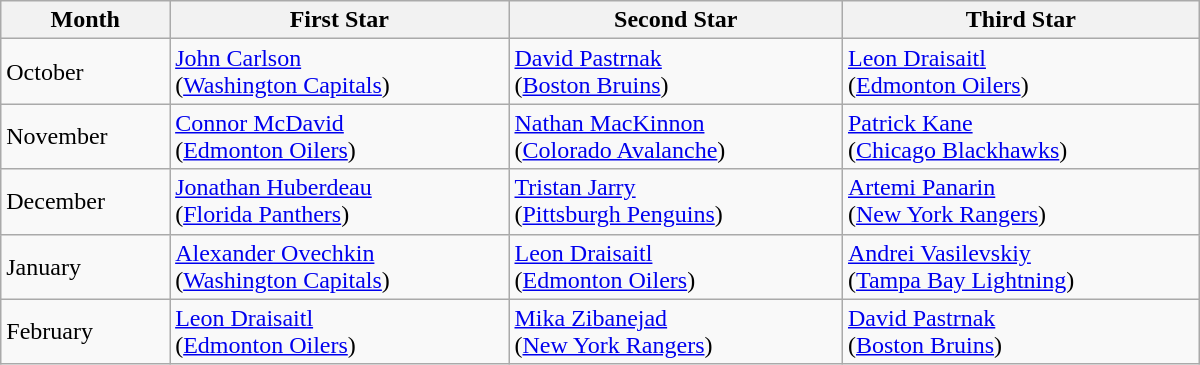<table class="wikitable" style="width:50em;">
<tr>
<th>Month</th>
<th>First Star</th>
<th>Second Star</th>
<th>Third Star</th>
</tr>
<tr>
<td>October</td>
<td><a href='#'>John Carlson</a><br>(<a href='#'>Washington Capitals</a>)</td>
<td><a href='#'>David Pastrnak</a><br>(<a href='#'>Boston Bruins</a>)</td>
<td><a href='#'>Leon Draisaitl</a><br>(<a href='#'>Edmonton Oilers</a>)</td>
</tr>
<tr>
<td>November</td>
<td><a href='#'>Connor McDavid</a><br>(<a href='#'>Edmonton Oilers</a>)</td>
<td><a href='#'>Nathan MacKinnon</a><br>(<a href='#'>Colorado Avalanche</a>)</td>
<td><a href='#'>Patrick Kane</a><br>(<a href='#'>Chicago Blackhawks</a>)</td>
</tr>
<tr>
<td>December</td>
<td><a href='#'>Jonathan Huberdeau</a><br>(<a href='#'>Florida Panthers</a>)</td>
<td><a href='#'>Tristan Jarry</a><br>(<a href='#'>Pittsburgh Penguins</a>)</td>
<td><a href='#'>Artemi Panarin</a><br>(<a href='#'>New York Rangers</a>)</td>
</tr>
<tr>
<td>January</td>
<td><a href='#'>Alexander Ovechkin</a><br>(<a href='#'>Washington Capitals</a>)</td>
<td><a href='#'>Leon Draisaitl</a><br>(<a href='#'>Edmonton Oilers</a>)</td>
<td><a href='#'>Andrei Vasilevskiy</a><br>(<a href='#'>Tampa Bay Lightning</a>)</td>
</tr>
<tr>
<td>February</td>
<td><a href='#'>Leon Draisaitl</a><br>(<a href='#'>Edmonton Oilers</a>)</td>
<td><a href='#'>Mika Zibanejad</a><br>(<a href='#'>New York Rangers</a>)</td>
<td><a href='#'>David Pastrnak</a><br>(<a href='#'>Boston Bruins</a>)</td>
</tr>
</table>
